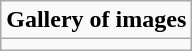<table role="presentation" class="wikitable mw-collapsible mw-collapsed">
<tr>
<td><strong>Gallery of images</strong></td>
</tr>
<tr>
<td></td>
</tr>
</table>
